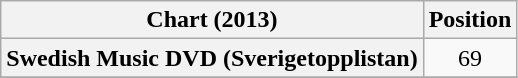<table class="wikitable sortable plainrowheaders"  style="text-align:center;">
<tr>
<th>Chart (2013)</th>
<th>Position</th>
</tr>
<tr>
<th scope="row">Swedish Music DVD (Sverigetopplistan)</th>
<td>69</td>
</tr>
<tr>
</tr>
</table>
